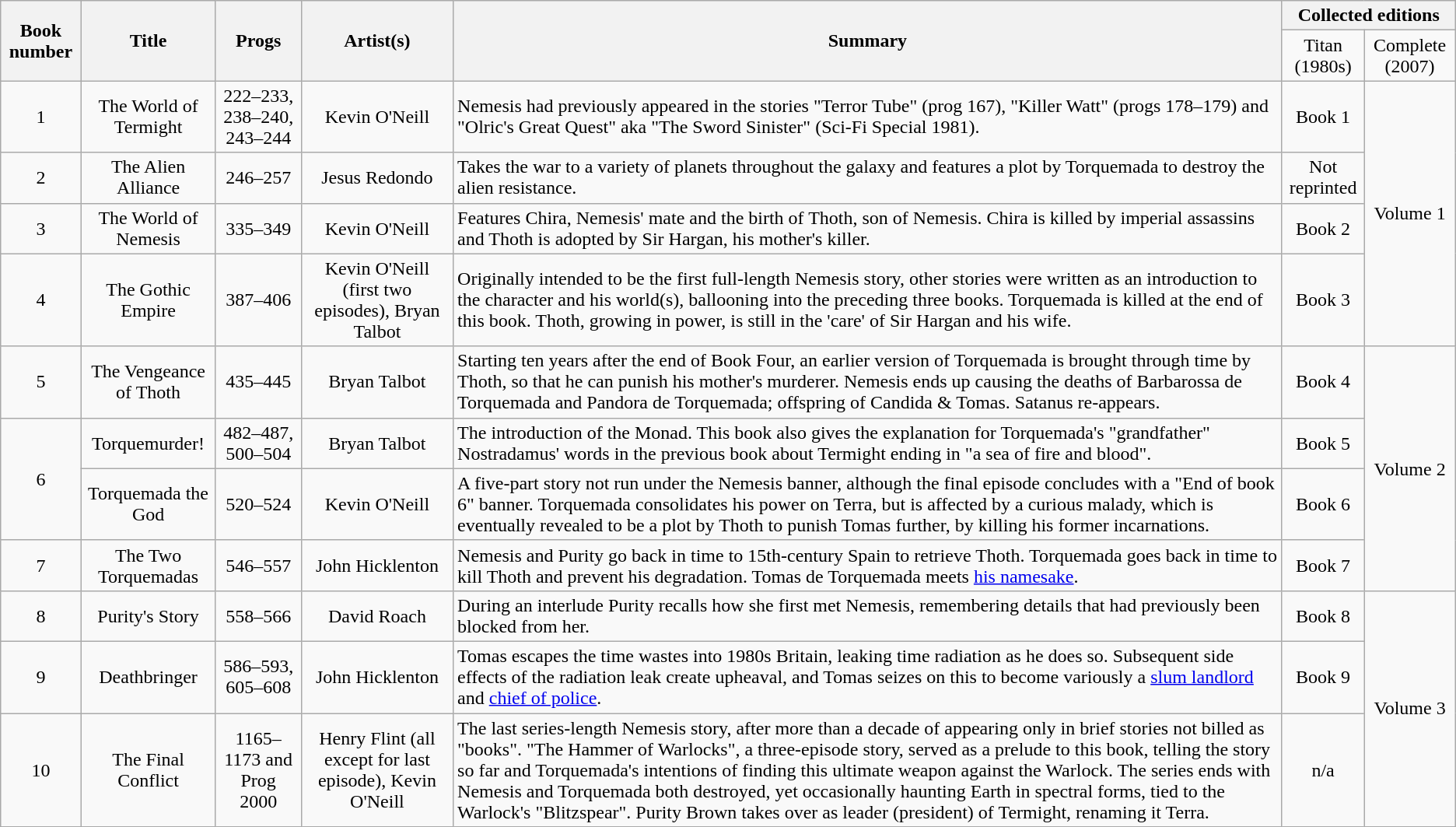<table class="wikitable" style="text-align: center">
<tr>
<th rowspan=2>Book number</th>
<th rowspan=2>Title</th>
<th rowspan=2>Progs</th>
<th rowspan=2>Artist(s)</th>
<th rowspan=2>Summary</th>
<th colspan=2>Collected editions</th>
</tr>
<tr>
<td>Titan (1980s)</td>
<td>Complete (2007)</td>
</tr>
<tr>
<td>1</td>
<td>The World of Termight</td>
<td>222–233, 238–240, 243–244</td>
<td>Kevin O'Neill</td>
<td align=left>Nemesis had previously appeared in the stories "Terror Tube" (prog 167), "Killer Watt" (progs 178–179) and "Olric's Great Quest" aka "The Sword Sinister" (Sci-Fi Special 1981).</td>
<td>Book 1</td>
<td rowspan=4>Volume 1</td>
</tr>
<tr>
<td>2</td>
<td>The Alien Alliance</td>
<td>246–257</td>
<td>Jesus Redondo</td>
<td align=left>Takes the war to a variety of planets throughout the galaxy and features a plot by Torquemada to destroy the alien resistance.</td>
<td>Not reprinted</td>
</tr>
<tr>
<td>3</td>
<td>The World of Nemesis</td>
<td>335–349</td>
<td>Kevin O'Neill</td>
<td align=left>Features Chira, Nemesis' mate and the birth of Thoth, son of Nemesis.  Chira is killed by imperial assassins and Thoth is adopted by Sir Hargan, his mother's killer.</td>
<td>Book 2</td>
</tr>
<tr>
<td>4</td>
<td>The Gothic Empire</td>
<td>387–406</td>
<td>Kevin O'Neill (first two episodes), Bryan Talbot</td>
<td align=left>Originally intended to be the first full-length Nemesis story, other stories were written as an introduction to the character and his world(s), ballooning into the preceding three books.  Torquemada is killed at the end of this book. Thoth, growing in power, is still in the 'care' of Sir Hargan and his wife.</td>
<td>Book 3</td>
</tr>
<tr>
<td>5</td>
<td>The Vengeance of Thoth</td>
<td>435–445</td>
<td>Bryan Talbot</td>
<td align=left>Starting ten years after the end of Book Four, an earlier version of Torquemada is brought through time by Thoth, so that he can punish his mother's murderer. Nemesis ends up causing the deaths of Barbarossa de Torquemada and Pandora de Torquemada; offspring of Candida & Tomas. Satanus re-appears.</td>
<td>Book 4</td>
<td rowspan=4>Volume 2</td>
</tr>
<tr>
<td rowspan=2>6</td>
<td>Torquemurder!</td>
<td>482–487, 500–504</td>
<td>Bryan Talbot</td>
<td align=left>The introduction of the Monad. This book also gives the explanation for Torquemada's "grandfather" Nostradamus' words in the previous book about Termight ending in "a sea of fire and blood".</td>
<td>Book 5</td>
</tr>
<tr>
<td>Torquemada the God</td>
<td>520–524</td>
<td>Kevin O'Neill</td>
<td align=left>A five-part story not run under the Nemesis banner, although the final episode concludes with a "End of book 6" banner. Torquemada consolidates his power on Terra, but is affected by a curious malady, which is eventually revealed to be a plot by Thoth to punish Tomas further, by killing his former incarnations.</td>
<td>Book 6</td>
</tr>
<tr>
<td>7</td>
<td>The Two Torquemadas</td>
<td>546–557</td>
<td>John Hicklenton</td>
<td align=left>Nemesis and Purity go back in time to 15th-century Spain to retrieve Thoth. Torquemada goes back in time to kill Thoth and prevent his degradation. Tomas de Torquemada meets <a href='#'>his namesake</a>.</td>
<td>Book 7</td>
</tr>
<tr>
<td>8</td>
<td>Purity's Story</td>
<td>558–566</td>
<td>David Roach</td>
<td align=left>During an interlude Purity recalls how she first met Nemesis, remembering details that had previously been blocked from her.</td>
<td>Book 8</td>
<td rowspan=3>Volume 3</td>
</tr>
<tr>
<td>9</td>
<td>Deathbringer</td>
<td>586–593, 605–608</td>
<td>John Hicklenton</td>
<td align=left>Tomas escapes the time wastes into 1980s Britain, leaking time radiation as he does so. Subsequent side effects of the radiation leak create upheaval, and Tomas seizes on this to become variously a <a href='#'>slum landlord</a> and <a href='#'>chief of police</a>.</td>
<td>Book 9</td>
</tr>
<tr>
<td>10</td>
<td>The Final Conflict</td>
<td>1165–1173 and Prog 2000</td>
<td>Henry Flint (all except for last episode), Kevin O'Neill</td>
<td align=left>The last series-length Nemesis story, after more than a decade of appearing only in brief stories not billed as "books".  "The Hammer of Warlocks", a three-episode story, served as a prelude to this book, telling the story so far and Torquemada's intentions of finding this ultimate weapon against the Warlock. The series ends with Nemesis and Torquemada both destroyed, yet occasionally haunting Earth in spectral forms, tied to the Warlock's "Blitzspear". Purity Brown takes over as leader (president) of Termight, renaming it Terra.</td>
<td>n/a</td>
</tr>
</table>
